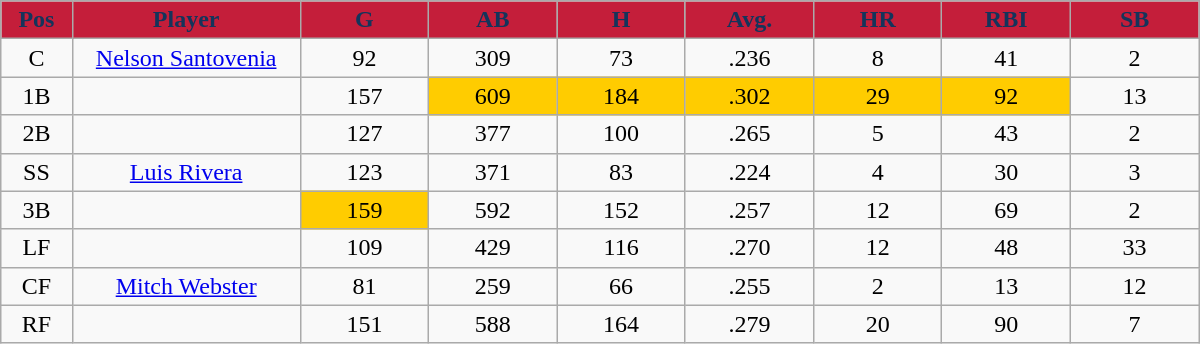<table class="wikitable sortable">
<tr>
<th style="background:#C41E3A;color:#14345B;" width="5%">Pos</th>
<th style="background:#C41E3A;color:#14345B;" width="16%">Player</th>
<th style="background:#C41E3A;color:#14345B;" width="9%">G</th>
<th style="background:#C41E3A;color:#14345B;" width="9%">AB</th>
<th style="background:#C41E3A;color:#14345B;" width="9%">H</th>
<th style="background:#C41E3A;color:#14345B;" width="9%">Avg.</th>
<th style="background:#C41E3A;color:#14345B;" width="9%">HR</th>
<th style="background:#C41E3A;color:#14345B;" width="9%">RBI</th>
<th style="background:#C41E3A;color:#14345B;" width="9%">SB</th>
</tr>
<tr align="center">
<td>C</td>
<td><a href='#'>Nelson Santovenia</a></td>
<td>92</td>
<td>309</td>
<td>73</td>
<td>.236</td>
<td>8</td>
<td>41</td>
<td>2</td>
</tr>
<tr align="center">
<td>1B</td>
<td></td>
<td>157</td>
<td bgcolor="#FFCC00">609</td>
<td bgcolor="#FFCC00">184</td>
<td bgcolor="#FFCC00">.302</td>
<td bgcolor="#FFCC00">29</td>
<td bgcolor="#FFCCOO">92</td>
<td>13</td>
</tr>
<tr align="center">
<td>2B</td>
<td></td>
<td>127</td>
<td>377</td>
<td>100</td>
<td>.265</td>
<td>5</td>
<td>43</td>
<td>2</td>
</tr>
<tr align="center">
<td>SS</td>
<td><a href='#'>Luis Rivera</a></td>
<td>123</td>
<td>371</td>
<td>83</td>
<td>.224</td>
<td>4</td>
<td>30</td>
<td>3</td>
</tr>
<tr align="center">
<td>3B</td>
<td></td>
<td bgcolor="#FFCC00">159</td>
<td>592</td>
<td>152</td>
<td>.257</td>
<td>12</td>
<td>69</td>
<td>2</td>
</tr>
<tr align="center">
<td>LF</td>
<td></td>
<td>109</td>
<td>429</td>
<td>116</td>
<td>.270</td>
<td>12</td>
<td>48</td>
<td>33</td>
</tr>
<tr align="center">
<td>CF</td>
<td><a href='#'>Mitch Webster</a></td>
<td>81</td>
<td>259</td>
<td>66</td>
<td>.255</td>
<td>2</td>
<td>13</td>
<td>12</td>
</tr>
<tr align="center">
<td>RF</td>
<td></td>
<td>151</td>
<td>588</td>
<td>164</td>
<td>.279</td>
<td>20</td>
<td>90</td>
<td>7</td>
</tr>
</table>
